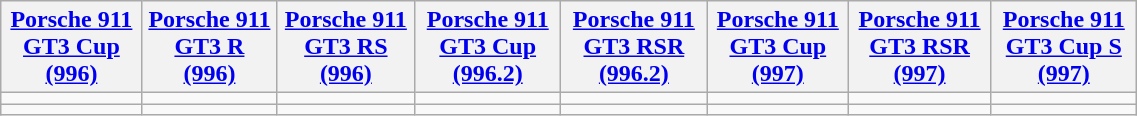<table class="wikitable" width=60%>
<tr>
<th><a href='#'>Porsche 911 GT3 Cup (996)</a></th>
<th><a href='#'>Porsche 911 GT3 R (996)</a></th>
<th><a href='#'>Porsche 911 GT3 RS (996)</a></th>
<th><a href='#'>Porsche 911 GT3 Cup (996.2)</a></th>
<th><a href='#'>Porsche 911 GT3 RSR (996.2)</a></th>
<th><a href='#'>Porsche 911 GT3 Cup (997)</a></th>
<th><a href='#'>Porsche 911 GT3 RSR (997)</a></th>
<th><a href='#'>Porsche 911 GT3 Cup S (997)</a></th>
</tr>
<tr>
<td></td>
<td></td>
<td></td>
<td></td>
<td></td>
<td></td>
<td></td>
<td></td>
</tr>
<tr>
<td></td>
<td></td>
<td></td>
<td></td>
<td></td>
<td></td>
<td></td>
<td></td>
</tr>
</table>
